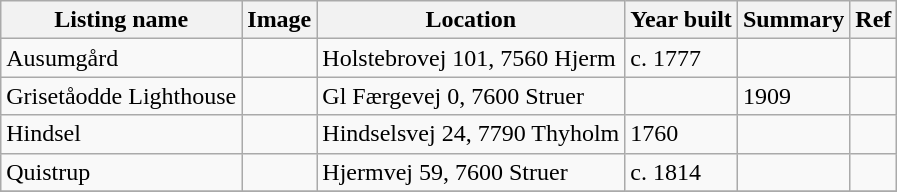<table class="wikitable sortable">
<tr>
<th>Listing name</th>
<th>Image</th>
<th>Location</th>
<th>Year built</th>
<th>Summary</th>
<th>Ref</th>
</tr>
<tr>
<td>Ausumgård</td>
<td></td>
<td>Holstebrovej 101, 7560 Hjerm</td>
<td>c. 1777</td>
<td></td>
<td></td>
</tr>
<tr>
<td>Grisetåodde Lighthouse</td>
<td></td>
<td>Gl Færgevej 0, 7600 Struer</td>
<td></td>
<td>1909</td>
<td></td>
</tr>
<tr>
<td>Hindsel</td>
<td></td>
<td>Hindselsvej 24, 7790 Thyholm</td>
<td>1760</td>
<td></td>
<td></td>
</tr>
<tr>
<td>Quistrup</td>
<td></td>
<td>Hjermvej 59, 7600 Struer</td>
<td>c. 1814</td>
<td></td>
<td></td>
</tr>
<tr>
</tr>
</table>
